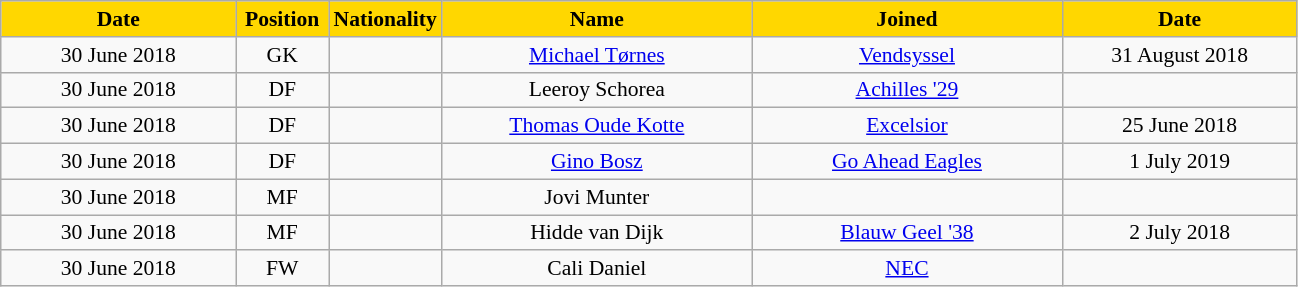<table class="wikitable"  style="text-align:center; font-size:90%; ">
<tr>
<th style="background:gold; color:black; width:150px;">Date</th>
<th style="background:gold; color:black; width:55px;">Position</th>
<th style="background:gold; color:black; width:55px;">Nationality</th>
<th style="background:gold; color:black; width:200px;">Name</th>
<th style="background:gold; color:black; width:200px;">Joined</th>
<th style="background:gold; color:black; width:150px;">Date</th>
</tr>
<tr>
<td>30 June 2018</td>
<td>GK</td>
<td></td>
<td><a href='#'>Michael Tørnes</a></td>
<td><a href='#'>Vendsyssel</a></td>
<td>31 August 2018</td>
</tr>
<tr>
<td>30 June 2018</td>
<td>DF</td>
<td></td>
<td>Leeroy Schorea</td>
<td><a href='#'>Achilles '29</a></td>
<td></td>
</tr>
<tr>
<td>30 June 2018</td>
<td>DF</td>
<td></td>
<td><a href='#'>Thomas Oude Kotte</a></td>
<td><a href='#'>Excelsior</a></td>
<td>25 June 2018</td>
</tr>
<tr>
<td>30 June 2018</td>
<td>DF</td>
<td></td>
<td><a href='#'>Gino Bosz</a></td>
<td><a href='#'>Go Ahead Eagles</a></td>
<td>1 July 2019</td>
</tr>
<tr>
<td>30 June 2018</td>
<td>MF</td>
<td></td>
<td>Jovi Munter</td>
<td></td>
<td></td>
</tr>
<tr>
<td>30 June 2018</td>
<td>MF</td>
<td></td>
<td>Hidde van Dijk</td>
<td><a href='#'>Blauw Geel '38</a></td>
<td>2 July 2018</td>
</tr>
<tr>
<td>30 June 2018</td>
<td>FW</td>
<td></td>
<td>Cali Daniel</td>
<td><a href='#'>NEC</a></td>
<td></td>
</tr>
</table>
